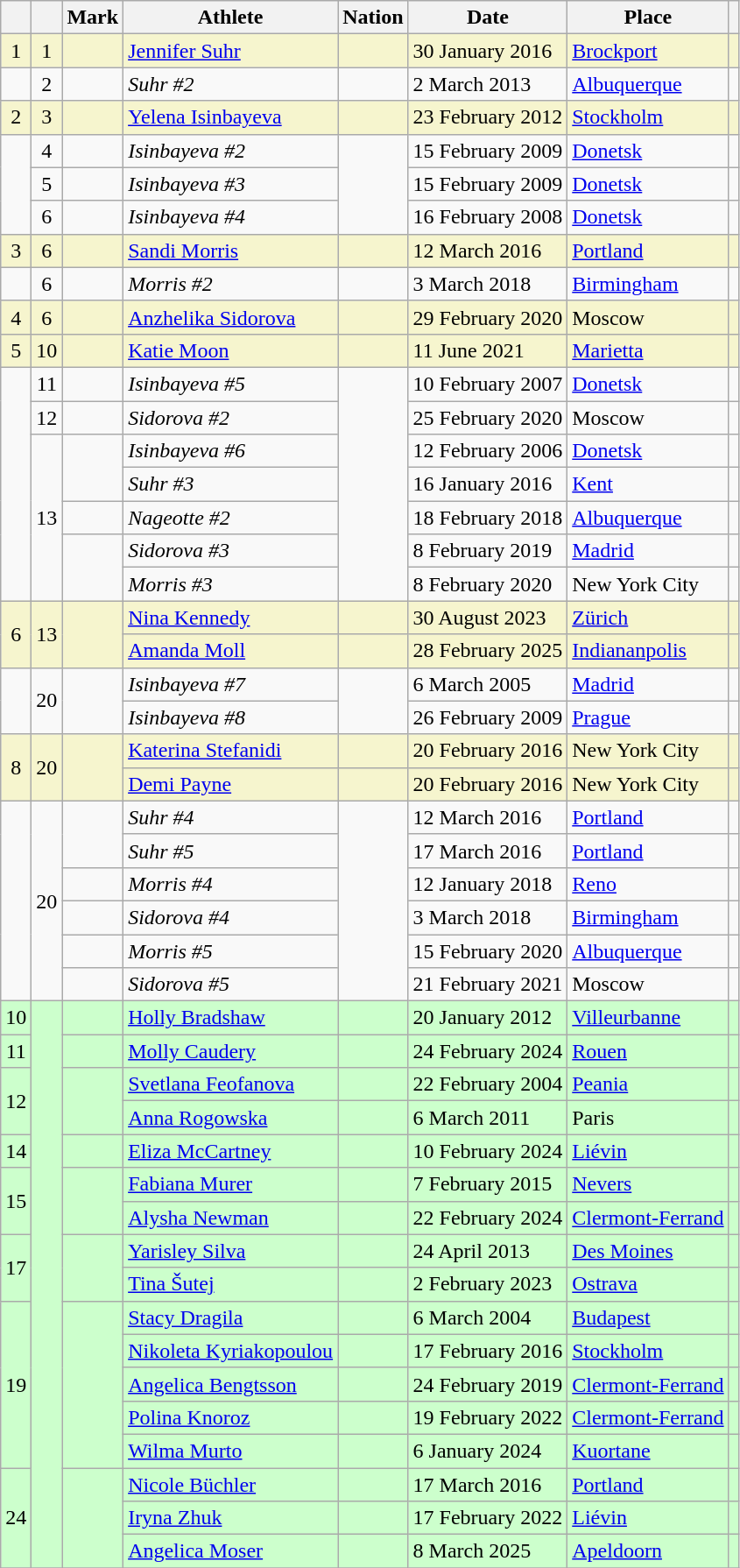<table class="wikitable sortable">
<tr>
<th></th>
<th></th>
<th>Mark</th>
<th>Athlete</th>
<th>Nation</th>
<th>Date</th>
<th>Place</th>
<th class="unsortable"></th>
</tr>
<tr bgcolor="#f6F5CE">
<td align=center>1</td>
<td align=center>1</td>
<td></td>
<td><a href='#'>Jennifer Suhr</a></td>
<td></td>
<td>30 January 2016</td>
<td><a href='#'>Brockport</a></td>
<td></td>
</tr>
<tr>
<td></td>
<td align=center>2</td>
<td> </td>
<td><em>Suhr #2</em></td>
<td></td>
<td>2 March 2013</td>
<td><a href='#'>Albuquerque</a></td>
<td></td>
</tr>
<tr bgcolor="#f6F5CE">
<td align=center>2</td>
<td align=center>3</td>
<td></td>
<td><a href='#'>Yelena Isinbayeva</a></td>
<td></td>
<td>23 February 2012</td>
<td><a href='#'>Stockholm</a></td>
<td></td>
</tr>
<tr>
<td rowspan=3></td>
<td align=center>4</td>
<td></td>
<td><em>Isinbayeva #2</em></td>
<td rowspan=3></td>
<td>15 February 2009</td>
<td><a href='#'>Donetsk</a></td>
<td></td>
</tr>
<tr>
<td align=center>5</td>
<td></td>
<td><em>Isinbayeva #3</em></td>
<td>15 February 2009</td>
<td><a href='#'>Donetsk</a></td>
<td></td>
</tr>
<tr>
<td align=center>6</td>
<td></td>
<td><em>Isinbayeva #4</em></td>
<td>16 February 2008</td>
<td><a href='#'>Donetsk</a></td>
<td></td>
</tr>
<tr bgcolor="#f6F5CE">
<td align=center>3</td>
<td align=center>6</td>
<td></td>
<td><a href='#'>Sandi Morris</a></td>
<td></td>
<td>12 March 2016</td>
<td><a href='#'>Portland</a></td>
<td></td>
</tr>
<tr>
<td></td>
<td align=center>6</td>
<td></td>
<td><em>Morris #2</em></td>
<td></td>
<td>3 March 2018</td>
<td><a href='#'>Birmingham</a></td>
<td></td>
</tr>
<tr bgcolor="#f6F5CE">
<td align=center>4</td>
<td align=center>6</td>
<td></td>
<td><a href='#'>Anzhelika Sidorova</a></td>
<td></td>
<td>29 February 2020</td>
<td>Moscow</td>
<td></td>
</tr>
<tr bgcolor="#f6F5CE">
<td align=center>5</td>
<td align=center>10</td>
<td></td>
<td><a href='#'>Katie Moon</a></td>
<td></td>
<td>11 June 2021</td>
<td><a href='#'>Marietta</a></td>
<td></td>
</tr>
<tr>
<td rowspan=7></td>
<td align=center>11</td>
<td></td>
<td><em>Isinbayeva #5</em></td>
<td rowspan=7></td>
<td>10 February 2007</td>
<td><a href='#'>Donetsk</a></td>
<td></td>
</tr>
<tr>
<td align=center>12</td>
<td></td>
<td><em>Sidorova #2</em></td>
<td>25 February 2020</td>
<td>Moscow</td>
<td></td>
</tr>
<tr>
<td rowspan=5 align=center>13</td>
<td rowspan=2></td>
<td><em>Isinbayeva #6</em></td>
<td>12 February 2006</td>
<td><a href='#'>Donetsk</a></td>
<td></td>
</tr>
<tr>
<td><em>Suhr #3</em></td>
<td>16 January 2016</td>
<td><a href='#'>Kent</a></td>
<td></td>
</tr>
<tr>
<td> </td>
<td><em>Nageotte #2</em></td>
<td>18 February 2018</td>
<td><a href='#'>Albuquerque</a></td>
<td></td>
</tr>
<tr>
<td rowspan=2></td>
<td><em>Sidorova #3</em></td>
<td>8 February 2019</td>
<td><a href='#'>Madrid</a></td>
<td></td>
</tr>
<tr>
<td><em>Morris #3</em></td>
<td>8 February 2020</td>
<td>New York City</td>
<td></td>
</tr>
<tr bgcolor="#f6F5CE">
<td rowspan=2 align=center>6</td>
<td rowspan=2 align=center>13</td>
<td rowspan=2></td>
<td><a href='#'>Nina Kennedy</a></td>
<td></td>
<td>30 August 2023</td>
<td><a href='#'>Zürich</a></td>
<td></td>
</tr>
<tr bgcolor="#f6F5CE">
<td><a href='#'>Amanda Moll</a></td>
<td></td>
<td>28 February 2025</td>
<td><a href='#'>Indiananpolis</a></td>
<td></td>
</tr>
<tr>
<td rowspan=2></td>
<td rowspan=2 align=center>20</td>
<td rowspan=2></td>
<td><em>Isinbayeva #7</em></td>
<td rowspan=2></td>
<td>6 March 2005</td>
<td><a href='#'>Madrid</a></td>
<td></td>
</tr>
<tr>
<td><em>Isinbayeva #8</em></td>
<td>26 February 2009</td>
<td><a href='#'>Prague</a></td>
<td></td>
</tr>
<tr bgcolor="#f6F5CE">
<td rowspan=2 align=center>8</td>
<td rowspan=2 align=center>20</td>
<td rowspan=2></td>
<td><a href='#'>Katerina Stefanidi</a></td>
<td></td>
<td>20 February 2016</td>
<td>New York City</td>
<td></td>
</tr>
<tr bgcolor="#f6F5CE">
<td><a href='#'>Demi Payne</a></td>
<td></td>
<td>20 February 2016</td>
<td>New York City</td>
<td></td>
</tr>
<tr>
<td rowspan=6></td>
<td rowspan=6 align=center>20</td>
<td rowspan=2></td>
<td><em>Suhr #4</em></td>
<td rowspan=6></td>
<td>12 March 2016</td>
<td><a href='#'>Portland</a></td>
<td></td>
</tr>
<tr>
<td><em>Suhr #5</em></td>
<td>17 March 2016</td>
<td><a href='#'>Portland</a></td>
<td></td>
</tr>
<tr>
<td> </td>
<td><em>Morris #4</em></td>
<td>12 January 2018</td>
<td><a href='#'>Reno</a></td>
<td></td>
</tr>
<tr>
<td></td>
<td><em>Sidorova #4</em></td>
<td>3 March 2018</td>
<td><a href='#'>Birmingham</a></td>
<td></td>
</tr>
<tr>
<td> </td>
<td><em>Morris #5</em></td>
<td>15 February 2020</td>
<td><a href='#'>Albuquerque</a></td>
<td></td>
</tr>
<tr>
<td></td>
<td><em>Sidorova #5</em></td>
<td>21 February 2021</td>
<td>Moscow</td>
<td></td>
</tr>
<tr bgcolor=#CCFFCC>
<td align=center>10</td>
<td rowspan="17"></td>
<td></td>
<td><a href='#'>Holly Bradshaw</a></td>
<td></td>
<td>20 January 2012</td>
<td><a href='#'>Villeurbanne</a></td>
<td></td>
</tr>
<tr bgcolor="#CCFFCC">
<td align=center>11</td>
<td></td>
<td><a href='#'>Molly Caudery</a></td>
<td></td>
<td>24 February 2024</td>
<td><a href='#'>Rouen</a></td>
<td></td>
</tr>
<tr bgcolor="#CCFFCC">
<td rowspan="2" align="center">12</td>
<td rowspan="2"></td>
<td><a href='#'>Svetlana Feofanova</a></td>
<td></td>
<td>22 February 2004</td>
<td><a href='#'>Peania</a></td>
<td></td>
</tr>
<tr bgcolor=#CCFFCC>
<td><a href='#'>Anna Rogowska</a></td>
<td></td>
<td>6 March 2011</td>
<td>Paris</td>
<td></td>
</tr>
<tr bgcolor="#CCFFCC">
<td align="center">14</td>
<td></td>
<td><a href='#'>Eliza McCartney</a></td>
<td></td>
<td>10 February 2024</td>
<td><a href='#'>Liévin</a></td>
<td></td>
</tr>
<tr bgcolor="#CCFFCC">
<td rowspan=2 align="center">15</td>
<td rowspan=2></td>
<td><a href='#'>Fabiana Murer</a></td>
<td></td>
<td>7 February 2015</td>
<td><a href='#'>Nevers</a></td>
<td></td>
</tr>
<tr bgcolor="#CCFFCC">
<td><a href='#'>Alysha Newman</a></td>
<td></td>
<td>22 February 2024</td>
<td><a href='#'>Clermont-Ferrand</a></td>
<td></td>
</tr>
<tr bgcolor="#CCFFCC">
<td rowspan=2 align="center">17</td>
<td rowspan=2></td>
<td><a href='#'>Yarisley Silva</a></td>
<td></td>
<td>24 April 2013</td>
<td><a href='#'>Des Moines</a></td>
<td></td>
</tr>
<tr bgcolor=#CCFFCC>
<td><a href='#'>Tina Šutej</a></td>
<td></td>
<td>2 February 2023</td>
<td><a href='#'>Ostrava</a></td>
<td></td>
</tr>
<tr bgcolor="#CCFFCC">
<td rowspan="5" align="center">19</td>
<td rowspan="5"></td>
<td><a href='#'>Stacy Dragila</a></td>
<td></td>
<td>6 March 2004</td>
<td><a href='#'>Budapest</a></td>
<td></td>
</tr>
<tr bgcolor=#CCFFCC>
<td><a href='#'>Nikoleta Kyriakopoulou</a></td>
<td></td>
<td>17 February 2016</td>
<td><a href='#'>Stockholm</a></td>
<td></td>
</tr>
<tr bgcolor=#CCFFCC>
<td><a href='#'>Angelica Bengtsson</a></td>
<td></td>
<td>24 February 2019</td>
<td><a href='#'>Clermont-Ferrand</a></td>
<td></td>
</tr>
<tr bgcolor=#CCFFCC>
<td><a href='#'>Polina Knoroz</a></td>
<td></td>
<td>19 February 2022</td>
<td><a href='#'>Clermont-Ferrand</a></td>
<td></td>
</tr>
<tr bgcolor=#CCFFCC>
<td><a href='#'>Wilma Murto</a></td>
<td></td>
<td>6 January 2024</td>
<td><a href='#'>Kuortane</a></td>
<td></td>
</tr>
<tr bgcolor=#CCFFCC>
<td rowspan="3" align="center">24</td>
<td rowspan="3"></td>
<td><a href='#'>Nicole Büchler</a></td>
<td></td>
<td>17 March 2016</td>
<td><a href='#'>Portland</a></td>
<td></td>
</tr>
<tr bgcolor=#CCFFCC>
<td><a href='#'>Iryna Zhuk</a></td>
<td></td>
<td>17 February 2022</td>
<td><a href='#'>Liévin</a></td>
<td></td>
</tr>
<tr bgcolor=#CCFFCC>
<td><a href='#'>Angelica Moser</a></td>
<td></td>
<td>8 March 2025</td>
<td><a href='#'>Apeldoorn</a></td>
<td></td>
</tr>
<tr bgcolor=#CCFFCC>
</tr>
</table>
